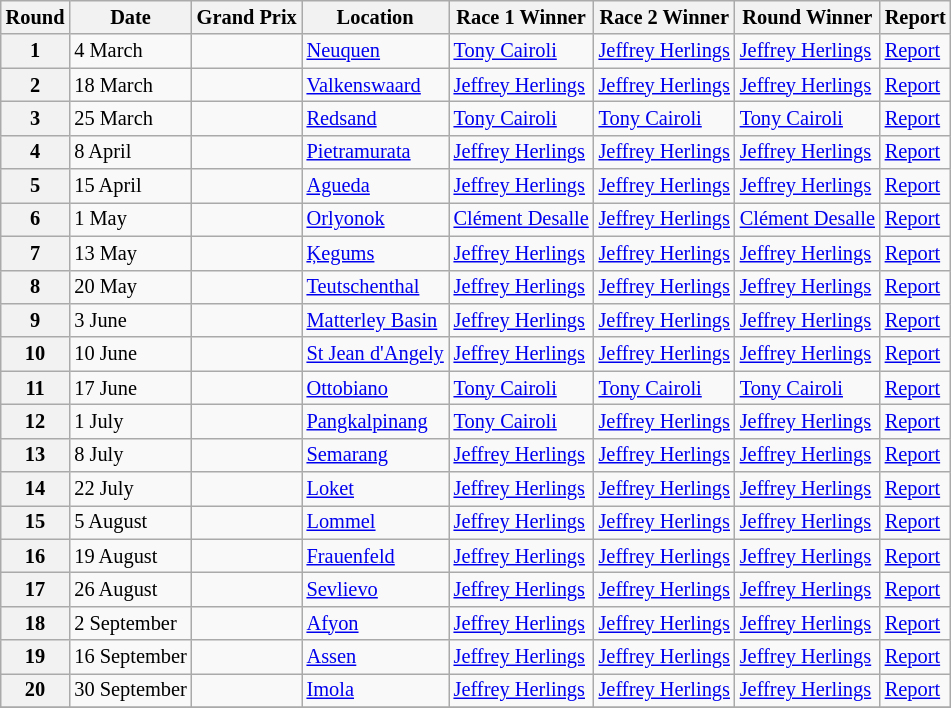<table class="wikitable" style="font-size: 85%;">
<tr>
<th>Round</th>
<th>Date</th>
<th>Grand Prix</th>
<th>Location</th>
<th>Race 1 Winner</th>
<th>Race 2 Winner</th>
<th>Round Winner</th>
<th>Report</th>
</tr>
<tr>
<th>1</th>
<td>4 March</td>
<td></td>
<td><a href='#'>Neuquen</a></td>
<td> <a href='#'>Tony Cairoli</a></td>
<td> <a href='#'>Jeffrey Herlings</a></td>
<td> <a href='#'>Jeffrey Herlings</a></td>
<td><a href='#'>Report</a></td>
</tr>
<tr>
<th>2</th>
<td>18 March</td>
<td></td>
<td><a href='#'>Valkenswaard</a></td>
<td> <a href='#'>Jeffrey Herlings</a></td>
<td> <a href='#'>Jeffrey Herlings</a></td>
<td> <a href='#'>Jeffrey Herlings</a></td>
<td><a href='#'>Report</a></td>
</tr>
<tr>
<th>3</th>
<td>25 March</td>
<td></td>
<td><a href='#'>Redsand</a></td>
<td> <a href='#'>Tony Cairoli</a></td>
<td> <a href='#'>Tony Cairoli</a></td>
<td> <a href='#'>Tony Cairoli</a></td>
<td><a href='#'>Report</a></td>
</tr>
<tr>
<th>4</th>
<td>8 April</td>
<td></td>
<td><a href='#'>Pietramurata</a></td>
<td> <a href='#'>Jeffrey Herlings</a></td>
<td> <a href='#'>Jeffrey Herlings</a></td>
<td> <a href='#'>Jeffrey Herlings</a></td>
<td><a href='#'>Report</a></td>
</tr>
<tr>
<th>5</th>
<td>15 April</td>
<td></td>
<td><a href='#'>Agueda</a></td>
<td> <a href='#'>Jeffrey Herlings</a></td>
<td> <a href='#'>Jeffrey Herlings</a></td>
<td> <a href='#'>Jeffrey Herlings</a></td>
<td><a href='#'>Report</a></td>
</tr>
<tr>
<th>6</th>
<td>1 May</td>
<td></td>
<td><a href='#'>Orlyonok</a></td>
<td> <a href='#'>Clément Desalle</a></td>
<td> <a href='#'>Jeffrey Herlings</a></td>
<td> <a href='#'>Clément Desalle</a></td>
<td><a href='#'>Report</a></td>
</tr>
<tr>
<th>7</th>
<td>13 May</td>
<td></td>
<td><a href='#'>Ķegums</a></td>
<td> <a href='#'>Jeffrey Herlings</a></td>
<td> <a href='#'>Jeffrey Herlings</a></td>
<td> <a href='#'>Jeffrey Herlings</a></td>
<td><a href='#'>Report</a></td>
</tr>
<tr>
<th>8</th>
<td>20 May</td>
<td></td>
<td><a href='#'>Teutschenthal</a></td>
<td> <a href='#'>Jeffrey Herlings</a></td>
<td> <a href='#'>Jeffrey Herlings</a></td>
<td> <a href='#'>Jeffrey Herlings</a></td>
<td><a href='#'>Report</a></td>
</tr>
<tr>
<th>9</th>
<td>3 June</td>
<td></td>
<td><a href='#'>Matterley Basin</a></td>
<td> <a href='#'>Jeffrey Herlings</a></td>
<td> <a href='#'>Jeffrey Herlings</a></td>
<td> <a href='#'>Jeffrey Herlings</a></td>
<td><a href='#'>Report</a></td>
</tr>
<tr>
<th>10</th>
<td>10 June</td>
<td></td>
<td><a href='#'>St Jean d'Angely</a></td>
<td> <a href='#'>Jeffrey Herlings</a></td>
<td> <a href='#'>Jeffrey Herlings</a></td>
<td> <a href='#'>Jeffrey Herlings</a></td>
<td><a href='#'>Report</a></td>
</tr>
<tr>
<th>11</th>
<td>17 June</td>
<td></td>
<td><a href='#'>Ottobiano</a></td>
<td> <a href='#'>Tony Cairoli</a></td>
<td> <a href='#'>Tony Cairoli</a></td>
<td> <a href='#'>Tony Cairoli</a></td>
<td><a href='#'>Report</a></td>
</tr>
<tr>
<th>12</th>
<td>1 July</td>
<td></td>
<td><a href='#'>Pangkalpinang</a></td>
<td> <a href='#'>Tony Cairoli</a></td>
<td> <a href='#'>Jeffrey Herlings</a></td>
<td> <a href='#'>Jeffrey Herlings</a></td>
<td><a href='#'>Report</a></td>
</tr>
<tr>
<th>13</th>
<td>8 July</td>
<td></td>
<td><a href='#'>Semarang</a></td>
<td> <a href='#'>Jeffrey Herlings</a></td>
<td> <a href='#'>Jeffrey Herlings</a></td>
<td> <a href='#'>Jeffrey Herlings</a></td>
<td><a href='#'>Report</a></td>
</tr>
<tr>
<th>14</th>
<td>22 July</td>
<td></td>
<td><a href='#'>Loket</a></td>
<td> <a href='#'>Jeffrey Herlings</a></td>
<td> <a href='#'>Jeffrey Herlings</a></td>
<td> <a href='#'>Jeffrey Herlings</a></td>
<td><a href='#'>Report</a></td>
</tr>
<tr>
<th>15</th>
<td>5 August</td>
<td></td>
<td><a href='#'>Lommel</a></td>
<td> <a href='#'>Jeffrey Herlings</a></td>
<td> <a href='#'>Jeffrey Herlings</a></td>
<td> <a href='#'>Jeffrey Herlings</a></td>
<td><a href='#'>Report</a></td>
</tr>
<tr>
<th>16</th>
<td>19 August</td>
<td></td>
<td><a href='#'>Frauenfeld</a></td>
<td> <a href='#'>Jeffrey Herlings</a></td>
<td> <a href='#'>Jeffrey Herlings</a></td>
<td> <a href='#'>Jeffrey Herlings</a></td>
<td><a href='#'>Report</a></td>
</tr>
<tr>
<th>17</th>
<td>26 August</td>
<td></td>
<td><a href='#'>Sevlievo</a></td>
<td> <a href='#'>Jeffrey Herlings</a></td>
<td> <a href='#'>Jeffrey Herlings</a></td>
<td> <a href='#'>Jeffrey Herlings</a></td>
<td><a href='#'>Report</a></td>
</tr>
<tr>
<th>18</th>
<td>2 September</td>
<td></td>
<td><a href='#'>Afyon</a></td>
<td> <a href='#'>Jeffrey Herlings</a></td>
<td> <a href='#'>Jeffrey Herlings</a></td>
<td> <a href='#'>Jeffrey Herlings</a></td>
<td><a href='#'>Report</a></td>
</tr>
<tr>
<th>19</th>
<td>16 September</td>
<td></td>
<td><a href='#'>Assen</a></td>
<td> <a href='#'>Jeffrey Herlings</a></td>
<td> <a href='#'>Jeffrey Herlings</a></td>
<td> <a href='#'>Jeffrey Herlings</a></td>
<td><a href='#'>Report</a></td>
</tr>
<tr>
<th>20</th>
<td>30 September</td>
<td></td>
<td><a href='#'>Imola</a></td>
<td> <a href='#'>Jeffrey Herlings</a></td>
<td> <a href='#'>Jeffrey Herlings</a></td>
<td> <a href='#'>Jeffrey Herlings</a></td>
<td><a href='#'>Report</a></td>
</tr>
<tr>
</tr>
</table>
